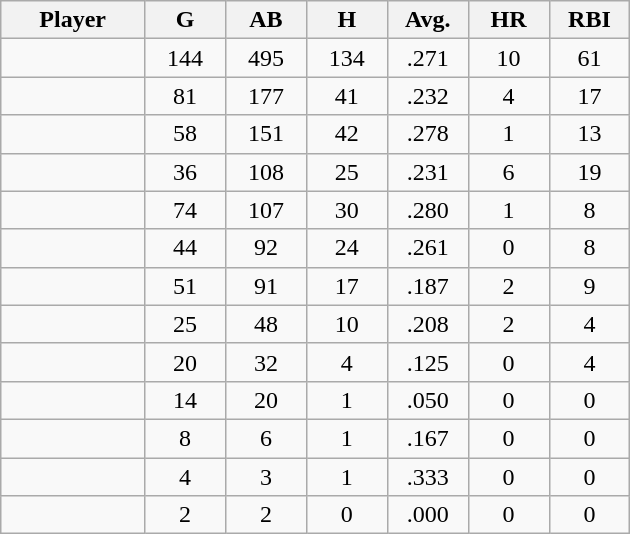<table class="wikitable sortable">
<tr>
<th bgcolor="#DDDDFF" width="16%">Player</th>
<th bgcolor="#DDDDFF" width="9%">G</th>
<th bgcolor="#DDDDFF" width="9%">AB</th>
<th bgcolor="#DDDDFF" width="9%">H</th>
<th bgcolor="#DDDDFF" width="9%">Avg.</th>
<th bgcolor="#DDDDFF" width="9%">HR</th>
<th bgcolor="#DDDDFF" width="9%">RBI</th>
</tr>
<tr align="center">
<td></td>
<td>144</td>
<td>495</td>
<td>134</td>
<td>.271</td>
<td>10</td>
<td>61</td>
</tr>
<tr align="center">
<td></td>
<td>81</td>
<td>177</td>
<td>41</td>
<td>.232</td>
<td>4</td>
<td>17</td>
</tr>
<tr align="center">
<td></td>
<td>58</td>
<td>151</td>
<td>42</td>
<td>.278</td>
<td>1</td>
<td>13</td>
</tr>
<tr align="center">
<td></td>
<td>36</td>
<td>108</td>
<td>25</td>
<td>.231</td>
<td>6</td>
<td>19</td>
</tr>
<tr align="center">
<td></td>
<td>74</td>
<td>107</td>
<td>30</td>
<td>.280</td>
<td>1</td>
<td>8</td>
</tr>
<tr align="center">
<td></td>
<td>44</td>
<td>92</td>
<td>24</td>
<td>.261</td>
<td>0</td>
<td>8</td>
</tr>
<tr align=center>
<td></td>
<td>51</td>
<td>91</td>
<td>17</td>
<td>.187</td>
<td>2</td>
<td>9</td>
</tr>
<tr align="center">
<td></td>
<td>25</td>
<td>48</td>
<td>10</td>
<td>.208</td>
<td>2</td>
<td>4</td>
</tr>
<tr align="center">
<td></td>
<td>20</td>
<td>32</td>
<td>4</td>
<td>.125</td>
<td>0</td>
<td>4</td>
</tr>
<tr align="center">
<td></td>
<td>14</td>
<td>20</td>
<td>1</td>
<td>.050</td>
<td>0</td>
<td>0</td>
</tr>
<tr align="center">
<td></td>
<td>8</td>
<td>6</td>
<td>1</td>
<td>.167</td>
<td>0</td>
<td>0</td>
</tr>
<tr align="center">
<td></td>
<td>4</td>
<td>3</td>
<td>1</td>
<td>.333</td>
<td>0</td>
<td>0</td>
</tr>
<tr align="center">
<td></td>
<td>2</td>
<td>2</td>
<td>0</td>
<td>.000</td>
<td>0</td>
<td>0</td>
</tr>
</table>
